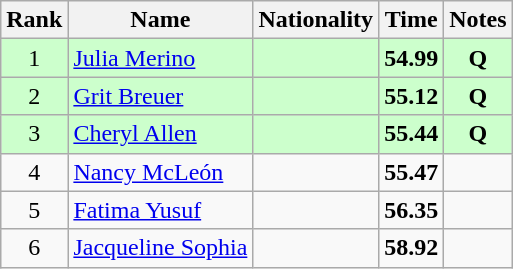<table class="wikitable sortable" style="text-align:center">
<tr>
<th>Rank</th>
<th>Name</th>
<th>Nationality</th>
<th>Time</th>
<th>Notes</th>
</tr>
<tr bgcolor=ccffcc>
<td>1</td>
<td align=left><a href='#'>Julia Merino</a></td>
<td align=left></td>
<td><strong>54.99</strong></td>
<td><strong>Q</strong></td>
</tr>
<tr bgcolor=ccffcc>
<td>2</td>
<td align=left><a href='#'>Grit Breuer</a></td>
<td align=left></td>
<td><strong>55.12</strong></td>
<td><strong>Q</strong></td>
</tr>
<tr bgcolor=ccffcc>
<td>3</td>
<td align=left><a href='#'>Cheryl Allen</a></td>
<td align=left></td>
<td><strong>55.44</strong></td>
<td><strong>Q</strong></td>
</tr>
<tr>
<td>4</td>
<td align=left><a href='#'>Nancy McLeón</a></td>
<td align=left></td>
<td><strong>55.47</strong></td>
<td></td>
</tr>
<tr>
<td>5</td>
<td align=left><a href='#'>Fatima Yusuf</a></td>
<td align=left></td>
<td><strong>56.35</strong></td>
<td></td>
</tr>
<tr>
<td>6</td>
<td align=left><a href='#'>Jacqueline Sophia</a></td>
<td align=left></td>
<td><strong>58.92</strong></td>
<td></td>
</tr>
</table>
